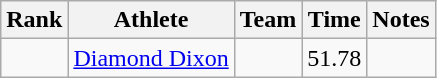<table class="wikitable sortable">
<tr>
<th>Rank</th>
<th>Athlete</th>
<th>Team</th>
<th>Time</th>
<th>Notes</th>
</tr>
<tr>
<td align=center></td>
<td><a href='#'>Diamond Dixon</a></td>
<td></td>
<td>51.78</td>
<td></td>
</tr>
</table>
